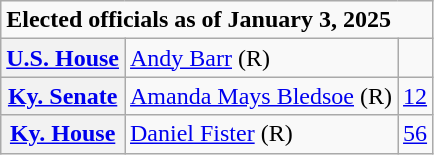<table class=wikitable>
<tr>
<td colspan="3"><strong>Elected officials as of January 3, 2025</strong></td>
</tr>
<tr>
<th scope=row><a href='#'>U.S. House</a></th>
<td><a href='#'>Andy Barr</a> (R)</td>
<td></td>
</tr>
<tr>
<th scope=row><a href='#'>Ky. Senate</a></th>
<td><a href='#'>Amanda Mays Bledsoe</a> (R)</td>
<td><a href='#'>12</a></td>
</tr>
<tr>
<th scope=row><a href='#'>Ky. House</a></th>
<td><a href='#'>Daniel Fister</a> (R)</td>
<td><a href='#'>56</a></td>
</tr>
</table>
